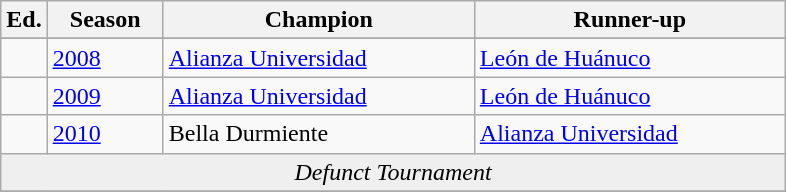<table class="wikitable">
<tr>
<th width=px>Ed.</th>
<th width="70">Season</th>
<th width="200">Champion</th>
<th width="200">Runner-up</th>
</tr>
<tr>
</tr>
<tr>
<td></td>
<td><a href='#'>2008</a></td>
<td><a href='#'>Alianza Universidad</a></td>
<td><a href='#'>León de Huánuco</a></td>
</tr>
<tr>
<td></td>
<td><a href='#'>2009</a></td>
<td><a href='#'>Alianza Universidad</a></td>
<td><a href='#'>León de Huánuco</a></td>
</tr>
<tr>
<td></td>
<td><a href='#'>2010</a></td>
<td>Bella Durmiente</td>
<td><a href='#'>Alianza Universidad</a></td>
</tr>
<tr bgcolor=#efefef>
<td colspan="4" style="text-align:center;"><em>Defunct Tournament</em></td>
</tr>
<tr>
</tr>
</table>
